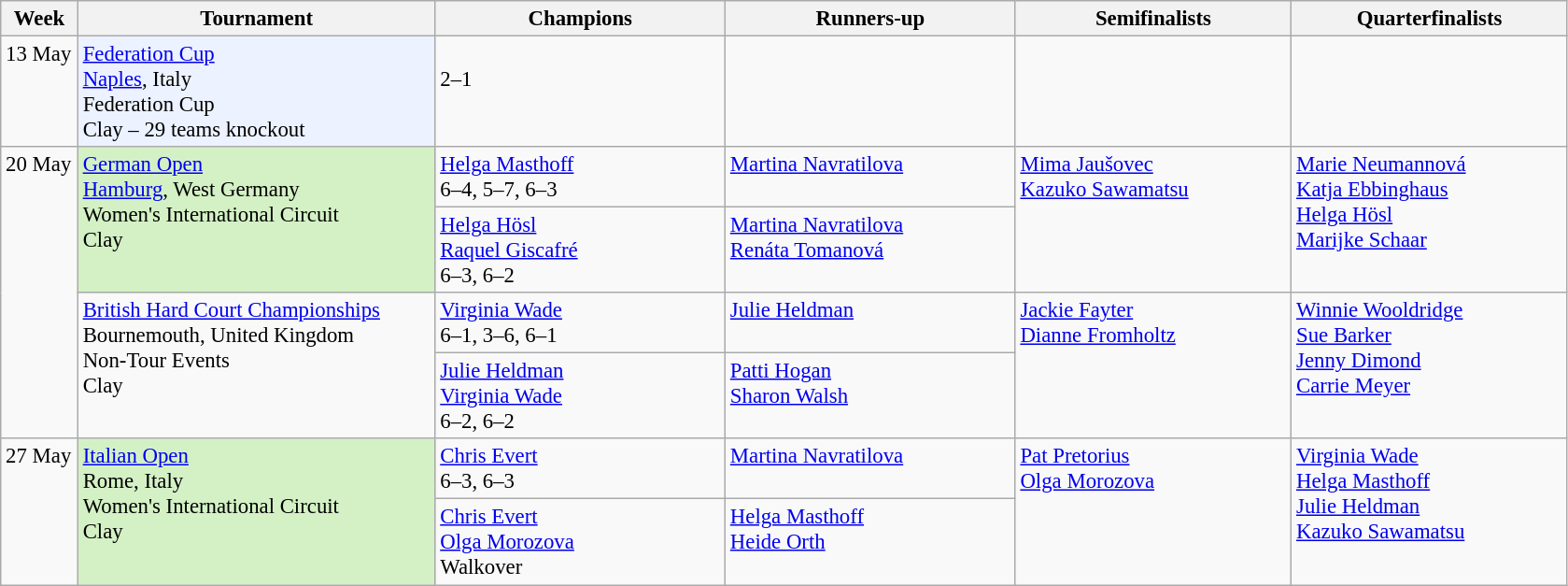<table class=wikitable style=font-size:95%>
<tr>
<th style="width:48px;">Week</th>
<th style="width:248px;">Tournament</th>
<th style="width:200px;">Champions</th>
<th style="width:200px;">Runners-up</th>
<th style="width:190px;">Semifinalists</th>
<th style="width:190px;">Quarterfinalists</th>
</tr>
<tr valign=top>
<td>13 May</td>
<td bgcolor=#ECF2FF><a href='#'>Federation Cup</a><br> <a href='#'>Naples</a>, Italy<br>Federation Cup<br>Clay – 29 teams knockout</td>
<td><br>2–1</td>
<td></td>
<td><br></td>
<td><br><br><br></td>
</tr>
<tr valign=top>
<td rowspan=4>20 May</td>
<td style="background:#D4F1C5;" rowspan="2"><a href='#'>German Open</a><br> <a href='#'>Hamburg</a>, West Germany<br>Women's International Circuit<br>Clay</td>
<td> <a href='#'>Helga Masthoff</a><br>6–4, 5–7, 6–3</td>
<td> <a href='#'>Martina Navratilova</a></td>
<td rowspan=2> <a href='#'>Mima Jaušovec</a> <br> <a href='#'>Kazuko Sawamatsu</a></td>
<td rowspan=2> <a href='#'>Marie Neumannová</a><br> <a href='#'>Katja Ebbinghaus</a><br> <a href='#'>Helga Hösl</a><br> <a href='#'>Marijke Schaar</a></td>
</tr>
<tr valign=top>
<td> <a href='#'>Helga Hösl</a><br>  <a href='#'>Raquel Giscafré</a><br>6–3, 6–2</td>
<td> <a href='#'>Martina Navratilova</a><br>  <a href='#'>Renáta Tomanová</a></td>
</tr>
<tr valign=top>
<td rowspan=2><a href='#'>British Hard Court Championships</a><br> Bournemouth, United Kingdom<br>Non-Tour Events<br>Clay</td>
<td> <a href='#'>Virginia Wade</a><br>6–1, 3–6, 6–1</td>
<td> <a href='#'>Julie Heldman</a></td>
<td rowspan=2> <a href='#'>Jackie Fayter</a> <br>  <a href='#'>Dianne Fromholtz</a></td>
<td rowspan=2> <a href='#'>Winnie Wooldridge</a> <br>  <a href='#'>Sue Barker</a> <br>  <a href='#'>Jenny Dimond</a> <br>  <a href='#'>Carrie Meyer</a></td>
</tr>
<tr valign=top>
<td> <a href='#'>Julie Heldman</a><br>  <a href='#'>Virginia Wade</a><br>6–2, 6–2</td>
<td> <a href='#'>Patti Hogan</a><br> <a href='#'>Sharon Walsh</a></td>
</tr>
<tr valign=top>
<td rowspan=2>27 May</td>
<td style="background:#D4F1C5;" rowspan="2"><a href='#'>Italian Open</a><br> Rome, Italy<br>Women's International Circuit<br>Clay</td>
<td> <a href='#'>Chris Evert</a><br>6–3, 6–3</td>
<td> <a href='#'>Martina Navratilova</a></td>
<td rowspan=2> <a href='#'>Pat Pretorius</a> <br> <a href='#'>Olga Morozova</a></td>
<td rowspan=2> <a href='#'>Virginia Wade</a><br> <a href='#'>Helga Masthoff</a><br> <a href='#'>Julie Heldman</a><br> <a href='#'>Kazuko Sawamatsu</a></td>
</tr>
<tr valign=top>
<td> <a href='#'>Chris Evert</a><br>  <a href='#'>Olga Morozova</a><br>Walkover</td>
<td> <a href='#'>Helga Masthoff</a><br>  <a href='#'>Heide Orth</a></td>
</tr>
</table>
